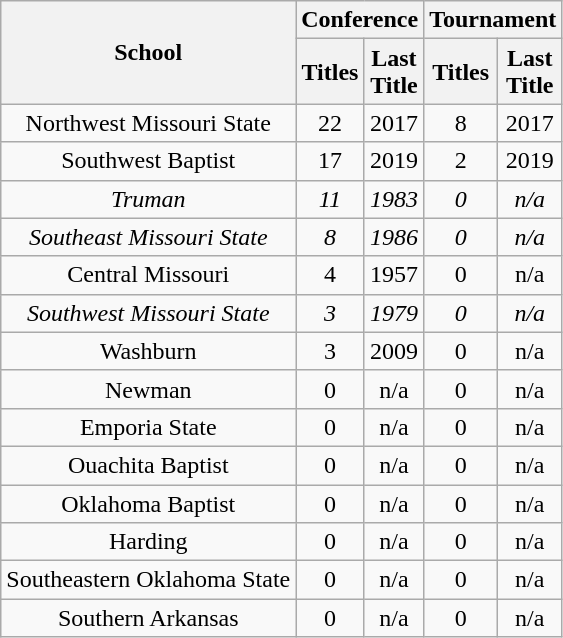<table class="wikitable sortable" style="text-align:center">
<tr>
<th rowspan=2>School</th>
<th colspan=2>Conference</th>
<th colspan=2>Tournament</th>
</tr>
<tr>
<th>Titles</th>
<th>Last<br>Title</th>
<th>Titles</th>
<th>Last<br>Title</th>
</tr>
<tr>
<td>Northwest Missouri State</td>
<td>22</td>
<td>2017</td>
<td>8</td>
<td>2017</td>
</tr>
<tr>
<td>Southwest Baptist</td>
<td>17</td>
<td>2019</td>
<td>2</td>
<td>2019</td>
</tr>
<tr>
<td><em>Truman</em></td>
<td><em>11</em></td>
<td><em>1983</em></td>
<td><em>0</em></td>
<td><em>n/a</em></td>
</tr>
<tr>
<td><em>Southeast Missouri State</em></td>
<td><em>8</em></td>
<td><em>1986</em></td>
<td><em>0</em></td>
<td><em>n/a</em></td>
</tr>
<tr>
<td>Central Missouri</td>
<td>4</td>
<td>1957</td>
<td>0</td>
<td>n/a</td>
</tr>
<tr>
<td><em>Southwest Missouri State</em></td>
<td><em>3</em></td>
<td><em>1979</em></td>
<td><em>0</em></td>
<td><em>n/a</em></td>
</tr>
<tr>
<td>Washburn</td>
<td>3</td>
<td>2009</td>
<td>0</td>
<td>n/a</td>
</tr>
<tr>
<td>Newman</td>
<td>0</td>
<td>n/a</td>
<td>0</td>
<td>n/a</td>
</tr>
<tr>
<td>Emporia State</td>
<td>0</td>
<td>n/a</td>
<td>0</td>
<td>n/a</td>
</tr>
<tr>
<td>Ouachita Baptist</td>
<td>0</td>
<td>n/a</td>
<td>0</td>
<td>n/a</td>
</tr>
<tr>
<td>Oklahoma Baptist</td>
<td>0</td>
<td>n/a</td>
<td>0</td>
<td>n/a</td>
</tr>
<tr>
<td>Harding</td>
<td>0</td>
<td>n/a</td>
<td>0</td>
<td>n/a</td>
</tr>
<tr>
<td>Southeastern Oklahoma State</td>
<td>0</td>
<td>n/a</td>
<td>0</td>
<td>n/a</td>
</tr>
<tr>
<td>Southern Arkansas</td>
<td>0</td>
<td>n/a</td>
<td>0</td>
<td>n/a</td>
</tr>
</table>
